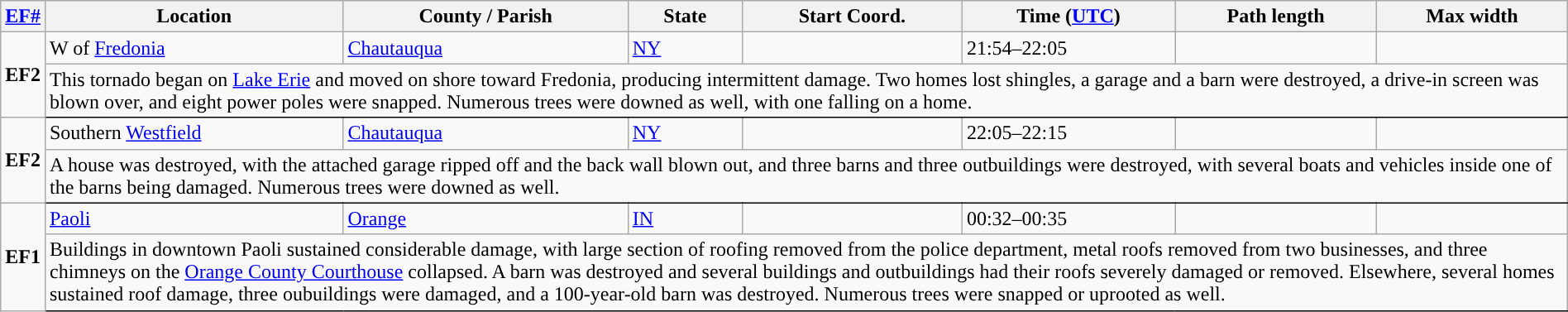<table class="wikitable sortable" style="width:100%;">
<tr>
<th scope="col" width="2%" align="center"><a href='#'>EF#</a></th>
<th scope="col" align="center" class="unsortable">Location</th>
<th scope="col" align="center" class="unsortable">County / Parish</th>
<th scope="col" align="center">State</th>
<th scope="col" align="center" data-sort-type="number">Start Coord.</th>
<th scope="col" align="center" data-sort-type="number">Time (<a href='#'>UTC</a>)</th>
<th scope="col" align="center" data-sort-type="number">Path length</th>
<th scope="col" align="center" data-sort-type="number">Max width</th>
</tr>
<tr>
<td rowspan="2" align="center"><strong>EF2</strong></td>
<td>W of <a href='#'>Fredonia</a></td>
<td><a href='#'>Chautauqua</a></td>
<td><a href='#'>NY</a></td>
<td></td>
<td>21:54–22:05</td>
<td></td>
<td></td>
</tr>
<tr class="expand-child">
<td colspan="7" style=" border-bottom: 1px solid black;">This tornado began on <a href='#'>Lake Erie</a> and moved on shore toward Fredonia, producing intermittent damage. Two homes lost shingles, a garage and a barn were destroyed, a drive-in screen was blown over, and eight power poles were snapped. Numerous trees were downed as well, with one falling on a home.</td>
</tr>
<tr>
<td rowspan="2" align="center"><strong>EF2</strong></td>
<td>Southern <a href='#'>Westfield</a></td>
<td><a href='#'>Chautauqua</a></td>
<td><a href='#'>NY</a></td>
<td></td>
<td>22:05–22:15</td>
<td></td>
<td></td>
</tr>
<tr class="expand-child">
<td colspan="7" style=" border-bottom: 1px solid black;">A house was destroyed, with the attached garage ripped off and the back wall blown out, and three barns and three outbuildings were destroyed, with several boats and vehicles inside one of the barns being damaged. Numerous trees were downed as well.</td>
</tr>
<tr>
<td rowspan="2" align="center"><strong>EF1</strong></td>
<td><a href='#'>Paoli</a></td>
<td><a href='#'>Orange</a></td>
<td><a href='#'>IN</a></td>
<td></td>
<td>00:32–00:35</td>
<td></td>
<td></td>
</tr>
<tr class="expand-child">
<td colspan="7" style=" border-bottom: 1px solid black;">Buildings in downtown Paoli sustained considerable damage, with large section of roofing removed from the police department, metal roofs removed from two businesses, and three chimneys on the <a href='#'>Orange County Courthouse</a> collapsed. A barn was destroyed and several buildings and outbuildings had their roofs severely damaged or removed. Elsewhere, several homes sustained roof damage, three oubuildings were damaged, and a 100-year-old barn was destroyed. Numerous trees were snapped or uprooted as well.</td>
</tr>
</table>
